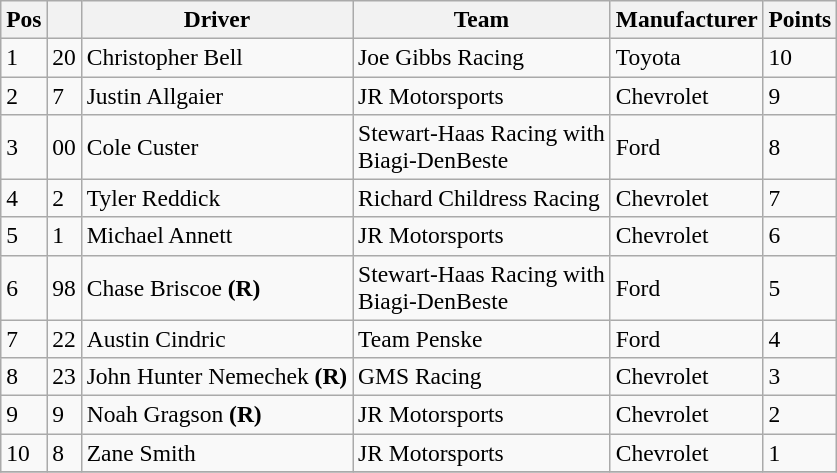<table class="wikitable" style="font-size:98%">
<tr>
<th>Pos</th>
<th></th>
<th>Driver</th>
<th>Team</th>
<th>Manufacturer</th>
<th>Points</th>
</tr>
<tr>
<td>1</td>
<td>20</td>
<td>Christopher Bell</td>
<td>Joe Gibbs Racing</td>
<td>Toyota</td>
<td>10</td>
</tr>
<tr>
<td>2</td>
<td>7</td>
<td>Justin Allgaier</td>
<td>JR Motorsports</td>
<td>Chevrolet</td>
<td>9</td>
</tr>
<tr>
<td>3</td>
<td>00</td>
<td>Cole Custer</td>
<td>Stewart-Haas Racing with<br>Biagi-DenBeste</td>
<td>Ford</td>
<td>8</td>
</tr>
<tr>
<td>4</td>
<td>2</td>
<td>Tyler Reddick</td>
<td>Richard Childress Racing</td>
<td>Chevrolet</td>
<td>7</td>
</tr>
<tr>
<td>5</td>
<td>1</td>
<td>Michael Annett</td>
<td>JR Motorsports</td>
<td>Chevrolet</td>
<td>6</td>
</tr>
<tr>
<td>6</td>
<td>98</td>
<td>Chase Briscoe <strong>(R)</strong></td>
<td>Stewart-Haas Racing with<br>Biagi-DenBeste</td>
<td>Ford</td>
<td>5</td>
</tr>
<tr>
<td>7</td>
<td>22</td>
<td>Austin Cindric</td>
<td>Team Penske</td>
<td>Ford</td>
<td>4</td>
</tr>
<tr>
<td>8</td>
<td>23</td>
<td>John Hunter Nemechek <strong>(R)</strong></td>
<td>GMS Racing</td>
<td>Chevrolet</td>
<td>3</td>
</tr>
<tr>
<td>9</td>
<td>9</td>
<td>Noah Gragson <strong>(R)</strong></td>
<td>JR Motorsports</td>
<td>Chevrolet</td>
<td>2</td>
</tr>
<tr>
<td>10</td>
<td>8</td>
<td>Zane Smith</td>
<td>JR Motorsports</td>
<td>Chevrolet</td>
<td>1</td>
</tr>
<tr>
</tr>
</table>
